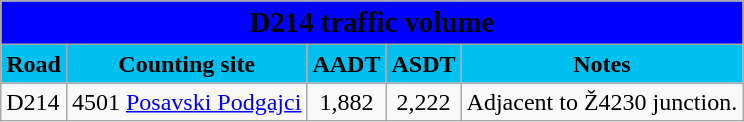<table class="wikitable">
<tr>
<td colspan=5 bgcolor=blue align=center style=margin-top:15><span><big><strong>D214 traffic volume</strong></big></span></td>
</tr>
<tr>
<td align=center bgcolor=00c0f0><strong>Road</strong></td>
<td align=center bgcolor=00c0f0><strong>Counting site</strong></td>
<td align=center bgcolor=00c0f0><strong>AADT</strong></td>
<td align=center bgcolor=00c0f0><strong>ASDT</strong></td>
<td align=center bgcolor=00c0f0><strong>Notes</strong></td>
</tr>
<tr>
<td> D214</td>
<td>4501 <a href='#'>Posavski Podgajci</a></td>
<td align=center>1,882</td>
<td align=center>2,222</td>
<td>Adjacent to Ž4230 junction.</td>
</tr>
</table>
